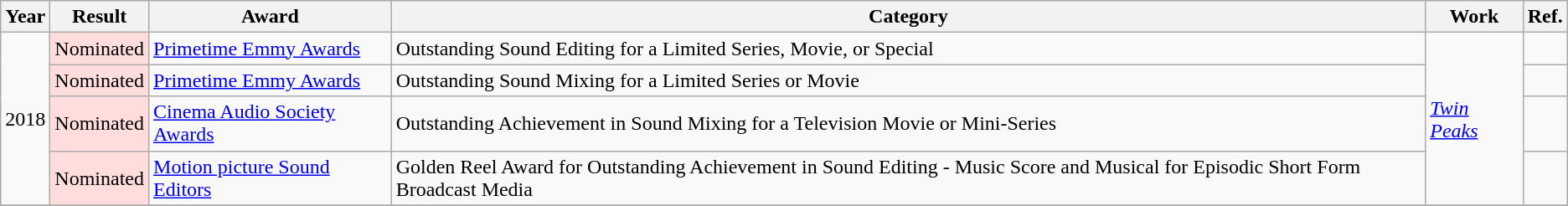<table class="wikitable">
<tr>
<th>Year</th>
<th>Result</th>
<th>Award</th>
<th>Category</th>
<th>Work</th>
<th>Ref.</th>
</tr>
<tr>
<td rowspan="4">2018</td>
<td style="background: #ffdddd">Nominated</td>
<td><a href='#'>Primetime Emmy Awards</a></td>
<td>Outstanding Sound Editing for a Limited Series, Movie, or Special</td>
<td rowspan="4"><em><a href='#'>Twin Peaks</a></em></td>
<td></td>
</tr>
<tr>
<td style="background: #ffdddd">Nominated</td>
<td><a href='#'>Primetime Emmy Awards</a></td>
<td>Outstanding Sound Mixing for a Limited Series or Movie</td>
<td></td>
</tr>
<tr>
<td style="background: #ffdddd">Nominated</td>
<td><a href='#'>Cinema Audio Society Awards</a></td>
<td>Outstanding Achievement in Sound Mixing for a Television Movie or Mini-Series</td>
<td></td>
</tr>
<tr>
<td style="background: #ffdddd">Nominated</td>
<td><a href='#'>Motion picture Sound Editors</a></td>
<td>Golden Reel Award for Outstanding Achievement in Sound Editing - Music Score and Musical for Episodic Short Form Broadcast Media</td>
<td></td>
</tr>
<tr>
</tr>
</table>
